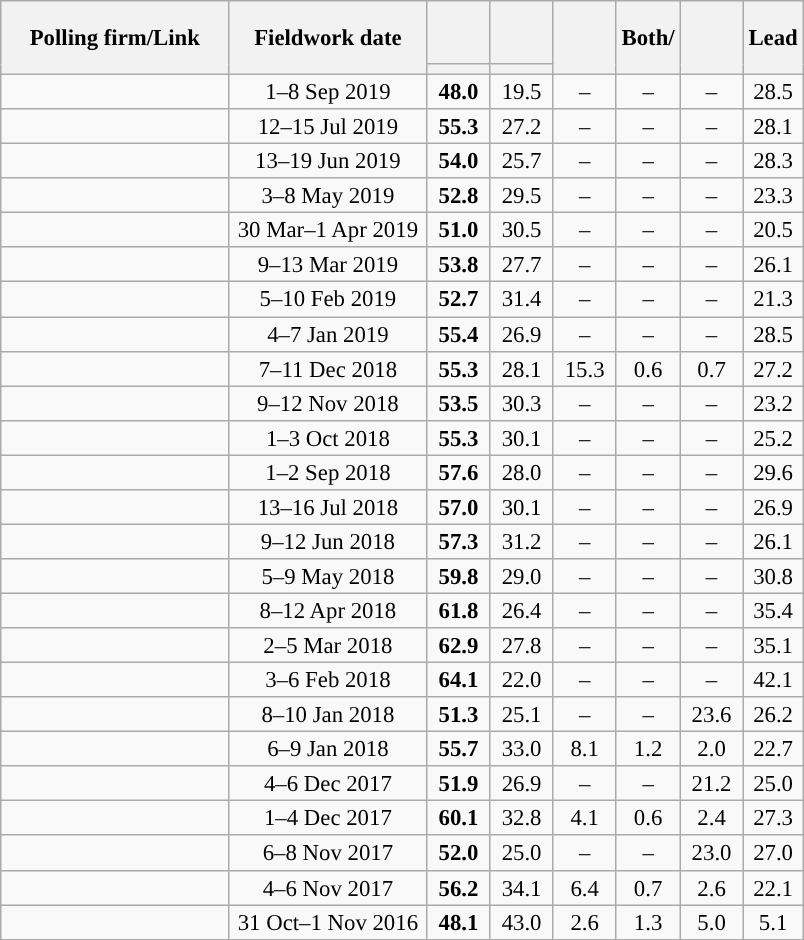<table class="wikitable collapsible" style="text-align:center; font-size:95%; line-height:16px;">
<tr style="height:42px;">
<th style="width:145px;" rowspan="2">Polling firm/Link</th>
<th style="width:125px;" rowspan="2">Fieldwork date</th>
<th style="width:35px;"></th>
<th style="width:35px;"></th>
<th style="width:35px;" rowspan="2"></th>
<th style="width:35px;" rowspan="2">Both/<br></th>
<th style="width:35px;" rowspan="2"></th>
<th style="width:30px;" rowspan="2">Lead</th>
</tr>
<tr>
<th style="color:inherit;background:"></th>
<th style="color:inherit;background:"></th>
</tr>
<tr>
<td></td>
<td>1–8 Sep 2019</td>
<td><strong>48.0</strong></td>
<td>19.5</td>
<td>–</td>
<td>–</td>
<td>–</td>
<td style="background:">28.5</td>
</tr>
<tr>
<td></td>
<td>12–15 Jul 2019</td>
<td><strong>55.3</strong></td>
<td>27.2</td>
<td>–</td>
<td>–</td>
<td>–</td>
<td style="background:">28.1</td>
</tr>
<tr>
<td></td>
<td>13–19 Jun 2019</td>
<td><strong>54.0</strong></td>
<td>25.7</td>
<td>–</td>
<td>–</td>
<td>–</td>
<td style="background:">28.3</td>
</tr>
<tr>
<td></td>
<td>3–8 May 2019</td>
<td><strong>52.8</strong></td>
<td>29.5</td>
<td>–</td>
<td>–</td>
<td>–</td>
<td style="background:">23.3</td>
</tr>
<tr>
<td></td>
<td>30 Mar–1 Apr 2019</td>
<td><strong>51.0</strong></td>
<td>30.5</td>
<td>–</td>
<td>–</td>
<td>–</td>
<td style="background:">20.5</td>
</tr>
<tr>
<td></td>
<td>9–13 Mar 2019</td>
<td><strong>53.8</strong></td>
<td>27.7</td>
<td>–</td>
<td>–</td>
<td>–</td>
<td style="background:">26.1</td>
</tr>
<tr>
<td></td>
<td>5–10 Feb 2019</td>
<td><strong>52.7</strong></td>
<td>31.4</td>
<td>–</td>
<td>–</td>
<td>–</td>
<td style="background:">21.3</td>
</tr>
<tr>
<td></td>
<td>4–7 Jan 2019</td>
<td><strong>55.4</strong></td>
<td>26.9</td>
<td>–</td>
<td>–</td>
<td>–</td>
<td style="background:">28.5</td>
</tr>
<tr>
<td></td>
<td>7–11 Dec 2018</td>
<td><strong>55.3</strong></td>
<td>28.1</td>
<td>15.3</td>
<td>0.6</td>
<td>0.7</td>
<td style="background:">27.2</td>
</tr>
<tr>
<td></td>
<td>9–12 Nov 2018</td>
<td><strong>53.5</strong></td>
<td>30.3</td>
<td>–</td>
<td>–</td>
<td>–</td>
<td style="background:">23.2</td>
</tr>
<tr>
<td></td>
<td>1–3 Oct 2018</td>
<td><strong>55.3</strong></td>
<td>30.1</td>
<td>–</td>
<td>–</td>
<td>–</td>
<td style="background:">25.2</td>
</tr>
<tr>
<td></td>
<td>1–2 Sep 2018</td>
<td><strong>57.6</strong></td>
<td>28.0</td>
<td>–</td>
<td>–</td>
<td>–</td>
<td style="background:">29.6</td>
</tr>
<tr>
<td></td>
<td>13–16 Jul 2018</td>
<td><strong>57.0</strong></td>
<td>30.1</td>
<td>–</td>
<td>–</td>
<td>–</td>
<td style="background:">26.9</td>
</tr>
<tr>
<td></td>
<td>9–12 Jun 2018</td>
<td><strong>57.3</strong></td>
<td>31.2</td>
<td>–</td>
<td>–</td>
<td>–</td>
<td style="background:">26.1</td>
</tr>
<tr>
<td></td>
<td>5–9 May 2018</td>
<td><strong>59.8</strong></td>
<td>29.0</td>
<td>–</td>
<td>–</td>
<td>–</td>
<td style="background:">30.8</td>
</tr>
<tr>
<td></td>
<td>8–12 Apr 2018</td>
<td><strong>61.8</strong></td>
<td>26.4</td>
<td>–</td>
<td>–</td>
<td>–</td>
<td style="background:">35.4</td>
</tr>
<tr>
<td></td>
<td>2–5 Mar 2018</td>
<td><strong>62.9</strong></td>
<td>27.8</td>
<td>–</td>
<td>–</td>
<td>–</td>
<td style="background:">35.1</td>
</tr>
<tr>
<td></td>
<td>3–6 Feb 2018</td>
<td><strong>64.1</strong></td>
<td>22.0</td>
<td>–</td>
<td>–</td>
<td>–</td>
<td style="background:">42.1</td>
</tr>
<tr>
<td></td>
<td>8–10 Jan 2018</td>
<td><strong>51.3</strong></td>
<td>25.1</td>
<td>–</td>
<td>–</td>
<td>23.6</td>
<td style="background:">26.2</td>
</tr>
<tr>
<td></td>
<td>6–9 Jan 2018</td>
<td><strong>55.7</strong></td>
<td>33.0</td>
<td>8.1</td>
<td>1.2</td>
<td>2.0</td>
<td style="background:">22.7</td>
</tr>
<tr>
<td></td>
<td>4–6 Dec 2017</td>
<td><strong>51.9</strong></td>
<td>26.9</td>
<td>–</td>
<td>–</td>
<td>21.2</td>
<td style="background:">25.0</td>
</tr>
<tr>
<td></td>
<td>1–4 Dec 2017</td>
<td><strong>60.1</strong></td>
<td>32.8</td>
<td>4.1</td>
<td>0.6</td>
<td>2.4</td>
<td style="background:">27.3</td>
</tr>
<tr>
<td></td>
<td>6–8 Nov 2017</td>
<td><strong>52.0</strong></td>
<td>25.0</td>
<td>–</td>
<td>–</td>
<td>23.0</td>
<td style="background:">27.0</td>
</tr>
<tr>
<td></td>
<td>4–6 Nov 2017</td>
<td><strong>56.2</strong></td>
<td>34.1</td>
<td>6.4</td>
<td>0.7</td>
<td>2.6</td>
<td style="background:">22.1</td>
</tr>
<tr>
<td></td>
<td>31 Oct–1 Nov 2016</td>
<td><strong>48.1</strong></td>
<td>43.0</td>
<td>2.6</td>
<td>1.3</td>
<td>5.0</td>
<td style="background:">5.1</td>
</tr>
</table>
